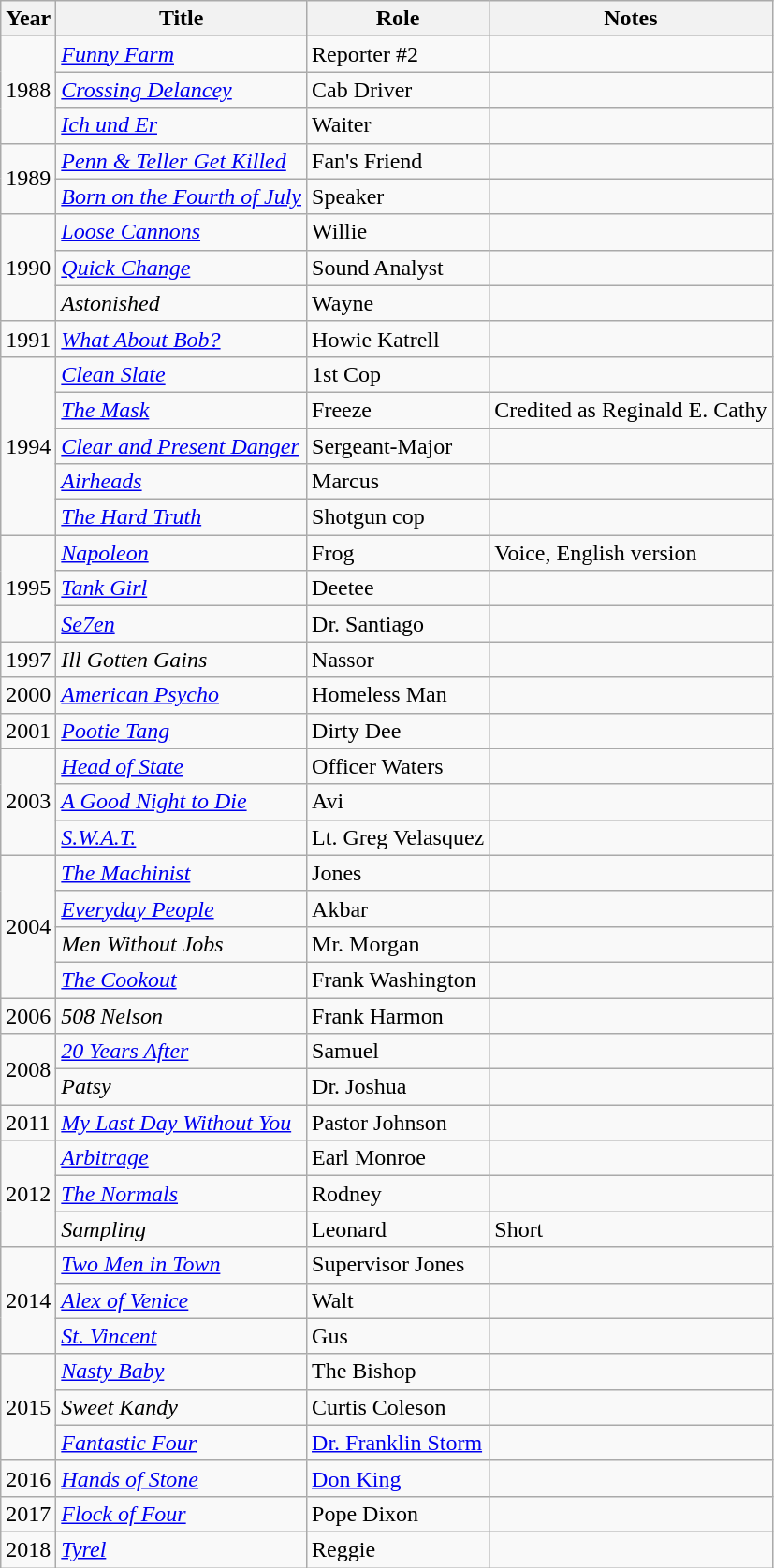<table class="wikitable sortable">
<tr>
<th scope="col">Year</th>
<th scope="col">Title</th>
<th scope="col">Role</th>
<th scope="col">Notes</th>
</tr>
<tr>
<td rowspan="3">1988</td>
<td><em><a href='#'>Funny Farm</a></em></td>
<td>Reporter #2</td>
<td></td>
</tr>
<tr>
<td><em><a href='#'>Crossing Delancey</a></em></td>
<td>Cab Driver</td>
<td></td>
</tr>
<tr>
<td><em><a href='#'>Ich und Er</a></em></td>
<td>Waiter</td>
<td></td>
</tr>
<tr>
<td rowspan="2">1989</td>
<td><em><a href='#'>Penn & Teller Get Killed</a></em></td>
<td>Fan's Friend</td>
<td></td>
</tr>
<tr>
<td><em><a href='#'>Born on the Fourth of July</a></em></td>
<td>Speaker</td>
<td></td>
</tr>
<tr>
<td rowspan="3">1990</td>
<td><em><a href='#'>Loose Cannons</a></em></td>
<td>Willie</td>
<td></td>
</tr>
<tr>
<td><em><a href='#'>Quick Change</a></em></td>
<td>Sound Analyst</td>
<td></td>
</tr>
<tr>
<td><em>Astonished</em></td>
<td>Wayne</td>
<td></td>
</tr>
<tr>
<td>1991</td>
<td><em><a href='#'>What About Bob?</a></em></td>
<td>Howie Katrell</td>
<td></td>
</tr>
<tr>
<td rowspan="5">1994</td>
<td><em><a href='#'>Clean Slate</a></em></td>
<td>1st Cop</td>
<td></td>
</tr>
<tr>
<td><em><a href='#'>The Mask</a></em></td>
<td>Freeze</td>
<td>Credited as Reginald E. Cathy</td>
</tr>
<tr>
<td><em><a href='#'>Clear and Present Danger</a></em></td>
<td>Sergeant-Major</td>
<td></td>
</tr>
<tr>
<td><em><a href='#'>Airheads</a></em></td>
<td>Marcus</td>
<td></td>
</tr>
<tr>
<td><em><a href='#'>The Hard Truth</a></em></td>
<td>Shotgun cop</td>
<td></td>
</tr>
<tr>
<td rowspan="3">1995</td>
<td><em><a href='#'>Napoleon</a></em></td>
<td>Frog</td>
<td>Voice, English version</td>
</tr>
<tr>
<td><em><a href='#'>Tank Girl</a></em></td>
<td>Deetee</td>
<td></td>
</tr>
<tr>
<td><em><a href='#'>Se7en</a></em></td>
<td>Dr. Santiago</td>
<td></td>
</tr>
<tr>
<td>1997</td>
<td><em>Ill Gotten Gains</em></td>
<td>Nassor</td>
<td></td>
</tr>
<tr>
<td>2000</td>
<td><em><a href='#'>American Psycho</a></em></td>
<td>Homeless Man</td>
<td></td>
</tr>
<tr>
<td>2001</td>
<td><em><a href='#'>Pootie Tang</a></em></td>
<td>Dirty Dee</td>
<td></td>
</tr>
<tr>
<td rowspan="3">2003</td>
<td><em><a href='#'>Head of State</a></em></td>
<td>Officer Waters</td>
<td></td>
</tr>
<tr>
<td><em><a href='#'>A Good Night to Die</a></em></td>
<td>Avi</td>
<td></td>
</tr>
<tr>
<td><em><a href='#'>S.W.A.T.</a></em></td>
<td>Lt. Greg Velasquez</td>
<td></td>
</tr>
<tr>
<td rowspan="4">2004</td>
<td><em><a href='#'>The Machinist</a></em></td>
<td>Jones</td>
<td></td>
</tr>
<tr>
<td><em><a href='#'>Everyday People</a></em></td>
<td>Akbar</td>
<td></td>
</tr>
<tr>
<td><em>Men Without Jobs</em></td>
<td>Mr. Morgan</td>
<td></td>
</tr>
<tr>
<td><em><a href='#'>The Cookout</a></em></td>
<td>Frank Washington</td>
<td></td>
</tr>
<tr>
<td>2006</td>
<td><em>508 Nelson</em></td>
<td>Frank Harmon</td>
<td></td>
</tr>
<tr>
<td rowspan="2">2008</td>
<td><em><a href='#'>20 Years After</a></em></td>
<td>Samuel</td>
<td></td>
</tr>
<tr>
<td><em>Patsy</em></td>
<td>Dr. Joshua</td>
<td></td>
</tr>
<tr>
<td>2011</td>
<td><em><a href='#'>My Last Day Without You</a></em></td>
<td>Pastor Johnson</td>
<td></td>
</tr>
<tr>
<td rowspan="3">2012</td>
<td><em><a href='#'>Arbitrage</a></em></td>
<td>Earl Monroe</td>
<td></td>
</tr>
<tr>
<td><em><a href='#'>The Normals</a></em></td>
<td>Rodney</td>
<td></td>
</tr>
<tr>
<td><em>Sampling</em></td>
<td>Leonard</td>
<td>Short</td>
</tr>
<tr>
<td rowspan="3">2014</td>
<td><em><a href='#'>Two Men in Town</a></em></td>
<td>Supervisor Jones</td>
<td></td>
</tr>
<tr>
<td><em><a href='#'>Alex of Venice</a></em></td>
<td>Walt</td>
<td></td>
</tr>
<tr>
<td><em><a href='#'>St. Vincent</a></em></td>
<td>Gus</td>
<td></td>
</tr>
<tr>
<td rowspan="3">2015</td>
<td><em><a href='#'>Nasty Baby</a></em></td>
<td>The Bishop</td>
<td></td>
</tr>
<tr>
<td><em>Sweet Kandy</em></td>
<td>Curtis Coleson</td>
<td></td>
</tr>
<tr>
<td><em><a href='#'>Fantastic Four</a></em></td>
<td><a href='#'>Dr. Franklin Storm</a></td>
<td></td>
</tr>
<tr>
<td>2016</td>
<td><em><a href='#'>Hands of Stone</a></em></td>
<td><a href='#'>Don King</a></td>
<td></td>
</tr>
<tr>
<td>2017</td>
<td><em><a href='#'>Flock of Four</a></em></td>
<td>Pope Dixon</td>
<td></td>
</tr>
<tr>
<td>2018</td>
<td><em><a href='#'>Tyrel</a></em></td>
<td>Reggie</td>
<td></td>
</tr>
</table>
